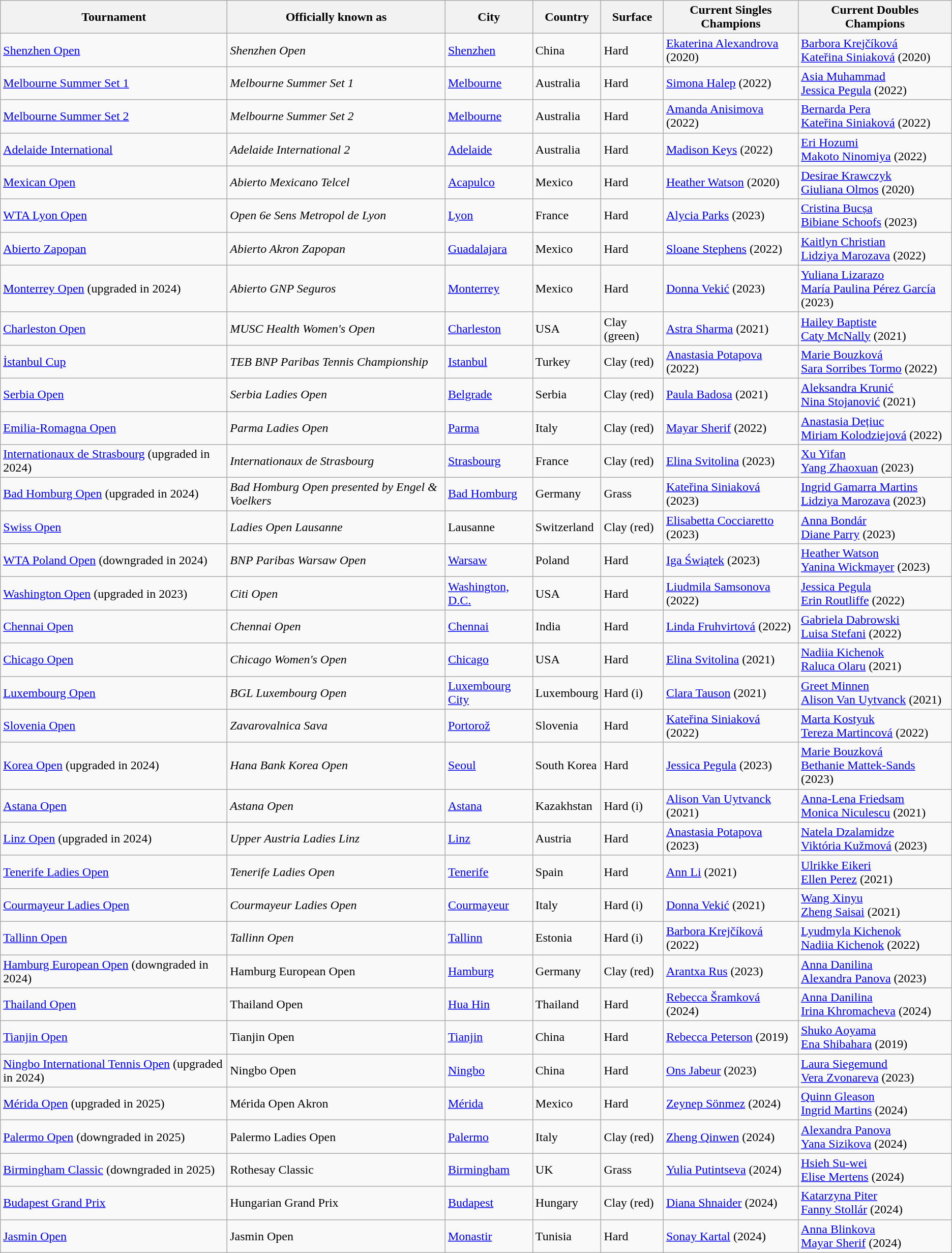<table class="wikitable sortable"x>
<tr>
<th>Tournament</th>
<th>Officially known as</th>
<th>City</th>
<th>Country</th>
<th>Surface</th>
<th>Current Singles Champions</th>
<th>Current Doubles Champions</th>
</tr>
<tr>
<td><a href='#'>Shenzhen Open</a></td>
<td><em>Shenzhen Open</em></td>
<td><a href='#'>Shenzhen</a></td>
<td>China</td>
<td>Hard</td>
<td> <a href='#'>Ekaterina Alexandrova</a> (2020)</td>
<td> <a href='#'>Barbora Krejčíková</a> <br> <a href='#'>Kateřina Siniaková</a> (2020)</td>
</tr>
<tr>
<td><a href='#'>Melbourne Summer Set 1</a></td>
<td><em>Melbourne Summer Set 1</em></td>
<td><a href='#'>Melbourne</a></td>
<td>Australia</td>
<td>Hard</td>
<td> <a href='#'>Simona Halep</a> (2022)</td>
<td> <a href='#'>Asia Muhammad</a> <br> <a href='#'>Jessica Pegula</a> (2022)</td>
</tr>
<tr>
<td><a href='#'>Melbourne Summer Set 2</a></td>
<td><em>Melbourne Summer Set 2</em></td>
<td><a href='#'>Melbourne</a></td>
<td>Australia</td>
<td>Hard</td>
<td> <a href='#'>Amanda Anisimova</a> (2022)</td>
<td> <a href='#'>Bernarda Pera</a> <br> <a href='#'>Kateřina Siniaková</a> (2022)</td>
</tr>
<tr>
<td><a href='#'>Adelaide International</a></td>
<td><em>Adelaide International 2</em></td>
<td><a href='#'>Adelaide</a></td>
<td>Australia</td>
<td>Hard</td>
<td> <a href='#'>Madison Keys</a> (2022)</td>
<td> <a href='#'>Eri Hozumi</a> <br> <a href='#'>Makoto Ninomiya</a> (2022)</td>
</tr>
<tr>
<td><a href='#'>Mexican Open</a></td>
<td><em>Abierto Mexicano Telcel</em></td>
<td><a href='#'>Acapulco</a></td>
<td>Mexico</td>
<td>Hard</td>
<td> <a href='#'>Heather Watson</a> (2020)</td>
<td> <a href='#'>Desirae Krawczyk</a> <br> <a href='#'>Giuliana Olmos</a> (2020)</td>
</tr>
<tr>
<td><a href='#'>WTA Lyon Open</a></td>
<td><em>Open 6e Sens Metropol de Lyon</em></td>
<td><a href='#'>Lyon</a></td>
<td>France</td>
<td>Hard</td>
<td> <a href='#'>Alycia Parks</a> (2023)</td>
<td> <a href='#'>Cristina Bucșa</a> <br> <a href='#'>Bibiane Schoofs</a> (2023)</td>
</tr>
<tr>
<td><a href='#'>Abierto Zapopan</a></td>
<td><em>Abierto Akron Zapopan</em></td>
<td><a href='#'>Guadalajara</a></td>
<td>Mexico</td>
<td>Hard</td>
<td> <a href='#'>Sloane Stephens</a> (2022)</td>
<td> <a href='#'>Kaitlyn Christian</a> <br> <a href='#'>Lidziya Marozava</a> (2022)</td>
</tr>
<tr>
<td><a href='#'>Monterrey Open</a> (upgraded in 2024)</td>
<td><em>Abierto GNP Seguros</em></td>
<td><a href='#'>Monterrey</a></td>
<td>Mexico</td>
<td>Hard</td>
<td> <a href='#'>Donna Vekić</a> (2023)</td>
<td> <a href='#'>Yuliana Lizarazo</a> <br> <a href='#'>María Paulina Pérez García</a> (2023)</td>
</tr>
<tr>
<td><a href='#'>Charleston Open</a></td>
<td><em>MUSC Health Women's Open</em></td>
<td><a href='#'>Charleston</a></td>
<td>USA</td>
<td>Clay (green)</td>
<td> <a href='#'>Astra Sharma</a> (2021)</td>
<td> <a href='#'>Hailey Baptiste</a> <br> <a href='#'>Caty McNally</a> (2021)</td>
</tr>
<tr>
<td><a href='#'>İstanbul Cup</a></td>
<td><em>TEB BNP Paribas Tennis Championship</em></td>
<td><a href='#'>Istanbul</a></td>
<td>Turkey</td>
<td>Clay (red)</td>
<td> <a href='#'>Anastasia Potapova</a> (2022)</td>
<td> <a href='#'>Marie Bouzková</a> <br> <a href='#'>Sara Sorribes Tormo</a> (2022)</td>
</tr>
<tr>
<td><a href='#'>Serbia Open</a></td>
<td><em>Serbia Ladies Open</em></td>
<td><a href='#'>Belgrade</a></td>
<td>Serbia</td>
<td>Clay (red)</td>
<td> <a href='#'>Paula Badosa</a> (2021)</td>
<td> <a href='#'>Aleksandra Krunić</a> <br>  <a href='#'>Nina Stojanović</a> (2021)</td>
</tr>
<tr>
<td><a href='#'>Emilia-Romagna Open</a></td>
<td><em>Parma Ladies Open</em></td>
<td><a href='#'>Parma</a></td>
<td>Italy</td>
<td>Clay (red)</td>
<td> <a href='#'>Mayar Sherif</a> (2022)</td>
<td> <a href='#'>Anastasia Dețiuc</a> <br> <a href='#'>Miriam Kolodziejová</a> (2022)</td>
</tr>
<tr>
<td><a href='#'>Internationaux de Strasbourg</a> (upgraded in 2024)</td>
<td><em>Internationaux de Strasbourg</em></td>
<td><a href='#'>Strasbourg</a></td>
<td>France</td>
<td>Clay (red)</td>
<td> <a href='#'>Elina Svitolina</a> (2023)</td>
<td> <a href='#'>Xu Yifan</a> <br> <a href='#'>Yang Zhaoxuan</a> (2023)</td>
</tr>
<tr>
<td><a href='#'>Bad Homburg Open</a> (upgraded in 2024)</td>
<td><em>Bad Homburg Open presented by Engel & Voelkers</em></td>
<td><a href='#'>Bad Homburg</a></td>
<td>Germany</td>
<td>Grass</td>
<td> <a href='#'>Kateřina Siniaková</a> (2023)</td>
<td> <a href='#'>Ingrid Gamarra Martins</a> <br> <a href='#'>Lidziya Marozava</a> (2023)</td>
</tr>
<tr>
<td><a href='#'>Swiss Open</a></td>
<td><em>Ladies Open Lausanne</em></td>
<td>Lausanne</td>
<td>Switzerland</td>
<td>Clay (red)</td>
<td> <a href='#'>Elisabetta Cocciaretto</a> (2023)</td>
<td> <a href='#'>Anna Bondár</a> <br> <a href='#'>Diane Parry</a> (2023)</td>
</tr>
<tr>
<td><a href='#'>WTA Poland Open</a> (downgraded in 2024)</td>
<td><em>BNP Paribas Warsaw Open</em></td>
<td><a href='#'>Warsaw</a></td>
<td>Poland</td>
<td>Hard</td>
<td> <a href='#'>Iga Świątek</a> (2023)</td>
<td> <a href='#'>Heather Watson</a> <br> <a href='#'>Yanina Wickmayer</a> (2023)</td>
</tr>
<tr>
<td><a href='#'>Washington Open</a> (upgraded in 2023)</td>
<td><em>Citi Open</em></td>
<td><a href='#'>Washington, D.C.</a></td>
<td>USA</td>
<td>Hard</td>
<td> <a href='#'>Liudmila Samsonova</a> (2022)</td>
<td> <a href='#'>Jessica Pegula</a> <br> <a href='#'>Erin Routliffe</a> (2022)</td>
</tr>
<tr>
<td><a href='#'>Chennai Open</a></td>
<td><em>Chennai Open</em></td>
<td><a href='#'>Chennai</a></td>
<td>India</td>
<td>Hard</td>
<td> <a href='#'>Linda Fruhvirtová</a> (2022)</td>
<td> <a href='#'>Gabriela Dabrowski</a> <br>  <a href='#'>Luisa Stefani</a> (2022)</td>
</tr>
<tr>
<td><a href='#'>Chicago Open</a></td>
<td><em>Chicago Women's Open</em></td>
<td><a href='#'>Chicago</a></td>
<td>USA</td>
<td>Hard</td>
<td> <a href='#'>Elina Svitolina</a> (2021)</td>
<td> <a href='#'>Nadiia Kichenok</a> <br> <a href='#'>Raluca Olaru</a> (2021)</td>
</tr>
<tr>
<td><a href='#'>Luxembourg Open</a></td>
<td><em>BGL Luxembourg Open</em></td>
<td><a href='#'>Luxembourg City</a></td>
<td>Luxembourg</td>
<td>Hard (i)</td>
<td> <a href='#'>Clara Tauson</a> (2021)</td>
<td> <a href='#'>Greet Minnen</a> <br> <a href='#'>Alison Van Uytvanck</a> (2021)</td>
</tr>
<tr>
<td><a href='#'>Slovenia Open</a></td>
<td><em>Zavarovalnica Sava</em></td>
<td><a href='#'>Portorož</a></td>
<td>Slovenia</td>
<td>Hard</td>
<td> <a href='#'>Kateřina Siniaková</a> (2022)</td>
<td> <a href='#'>Marta Kostyuk</a> <br> <a href='#'>Tereza Martincová</a> (2022)</td>
</tr>
<tr>
<td><a href='#'>Korea Open</a> (upgraded in 2024)</td>
<td><em>Hana Bank Korea Open</em></td>
<td><a href='#'>Seoul</a></td>
<td>South Korea</td>
<td>Hard</td>
<td> <a href='#'>Jessica Pegula</a> (2023)</td>
<td> <a href='#'>Marie Bouzková</a> <br> <a href='#'>Bethanie Mattek-Sands</a> (2023)</td>
</tr>
<tr>
<td><a href='#'>Astana Open</a></td>
<td><em>Astana Open</em></td>
<td><a href='#'>Astana</a></td>
<td>Kazakhstan</td>
<td>Hard (i)</td>
<td> <a href='#'>Alison Van Uytvanck</a> (2021)</td>
<td> <a href='#'>Anna-Lena Friedsam</a> <br> <a href='#'>Monica Niculescu</a> (2021)</td>
</tr>
<tr>
<td><a href='#'>Linz Open</a> (upgraded in 2024)</td>
<td><em>Upper Austria Ladies Linz</em></td>
<td><a href='#'>Linz</a></td>
<td>Austria</td>
<td>Hard</td>
<td> <a href='#'>Anastasia Potapova</a> (2023)</td>
<td> <a href='#'>Natela Dzalamidze</a> <br> <a href='#'>Viktória Kužmová</a> (2023)</td>
</tr>
<tr>
<td><a href='#'>Tenerife Ladies Open</a></td>
<td><em>Tenerife Ladies Open</em></td>
<td><a href='#'>Tenerife</a></td>
<td>Spain</td>
<td>Hard</td>
<td> <a href='#'>Ann Li</a> (2021)</td>
<td> <a href='#'>Ulrikke Eikeri</a> <br> <a href='#'>Ellen Perez</a> (2021)</td>
</tr>
<tr>
<td><a href='#'>Courmayeur Ladies Open</a></td>
<td><em>Courmayeur Ladies Open</em></td>
<td><a href='#'>Courmayeur</a></td>
<td>Italy</td>
<td>Hard (i)</td>
<td> <a href='#'>Donna Vekić</a> (2021)</td>
<td> <a href='#'>Wang Xinyu</a> <br> <a href='#'>Zheng Saisai</a> (2021)</td>
</tr>
<tr>
<td><a href='#'>Tallinn Open</a></td>
<td><em>Tallinn Open</em></td>
<td><a href='#'>Tallinn</a></td>
<td>Estonia</td>
<td>Hard (i)</td>
<td> <a href='#'>Barbora Krejčíková</a> (2022)</td>
<td> <a href='#'>Lyudmyla Kichenok</a> <br> <a href='#'>Nadiia Kichenok</a> (2022)</td>
</tr>
<tr>
<td><a href='#'>Hamburg European Open</a> (downgraded in 2024)</td>
<td>Hamburg European Open<em></td>
<td><a href='#'>Hamburg</a></td>
<td>Germany</td>
<td>Clay (red)</td>
<td> <a href='#'>Arantxa Rus</a> (2023)</td>
<td> <a href='#'>Anna Danilina</a> <br> <a href='#'>Alexandra Panova</a> (2023)</td>
</tr>
<tr>
<td><a href='#'>Thailand Open</a></td>
<td></em>Thailand Open<em></td>
<td><a href='#'>Hua Hin</a></td>
<td>Thailand</td>
<td>Hard</td>
<td> <a href='#'>Rebecca Šramková</a> (2024)</td>
<td> <a href='#'>Anna Danilina</a> <br> <a href='#'>Irina Khromacheva</a> (2024)</td>
</tr>
<tr>
<td><a href='#'>Tianjin Open</a></td>
<td></em>Tianjin Open<em></td>
<td><a href='#'>Tianjin</a></td>
<td>China</td>
<td>Hard</td>
<td> <a href='#'>Rebecca Peterson</a> (2019)</td>
<td> <a href='#'>Shuko Aoyama</a> <br> <a href='#'>Ena Shibahara</a> (2019)</td>
</tr>
<tr>
<td><a href='#'>Ningbo International Tennis Open</a> (upgraded in 2024)</td>
<td></em>Ningbo Open<em></td>
<td><a href='#'>Ningbo</a></td>
<td>China</td>
<td>Hard</td>
<td> <a href='#'>Ons Jabeur</a> (2023)</td>
<td> <a href='#'>Laura Siegemund</a> <br> <a href='#'>Vera Zvonareva</a> (2023)</td>
</tr>
<tr>
<td><a href='#'>Mérida Open</a> (upgraded in 2025)</td>
<td></em>Mérida Open Akron<em></td>
<td><a href='#'>Mérida</a></td>
<td>Mexico</td>
<td>Hard</td>
<td> <a href='#'>Zeynep Sönmez</a> (2024)</td>
<td> <a href='#'>Quinn Gleason</a> <br> <a href='#'>Ingrid Martins</a> (2024)</td>
</tr>
<tr>
<td><a href='#'>Palermo Open</a> (downgraded in 2025)</td>
<td></em>Palermo Ladies Open<em></td>
<td><a href='#'>Palermo</a></td>
<td>Italy</td>
<td>Clay (red)</td>
<td> <a href='#'>Zheng Qinwen</a> (2024)</td>
<td> <a href='#'>Alexandra Panova</a> <br> <a href='#'>Yana Sizikova</a> (2024)</td>
</tr>
<tr>
<td><a href='#'>Birmingham Classic</a> (downgraded in 2025)</td>
<td></em>Rothesay Classic<em></td>
<td><a href='#'>Birmingham</a></td>
<td>UK</td>
<td>Grass</td>
<td> <a href='#'>Yulia Putintseva</a> (2024)</td>
<td> <a href='#'>Hsieh Su-wei</a> <br> <a href='#'>Elise Mertens</a> (2024)</td>
</tr>
<tr>
<td><a href='#'>Budapest Grand Prix</a></td>
<td></em>Hungarian Grand Prix<em></td>
<td><a href='#'>Budapest</a></td>
<td>Hungary</td>
<td>Clay (red)</td>
<td> <a href='#'>Diana Shnaider</a> (2024)</td>
<td> <a href='#'>Katarzyna Piter</a> <br> <a href='#'>Fanny Stollár</a> (2024)</td>
</tr>
<tr>
<td><a href='#'>Jasmin Open</a></td>
<td></em>Jasmin Open<em></td>
<td><a href='#'>Monastir</a></td>
<td>Tunisia</td>
<td>Hard</td>
<td> <a href='#'>Sonay Kartal</a> (2024)</td>
<td> <a href='#'>Anna Blinkova</a> <br> <a href='#'>Mayar Sherif</a> (2024)</td>
</tr>
</table>
